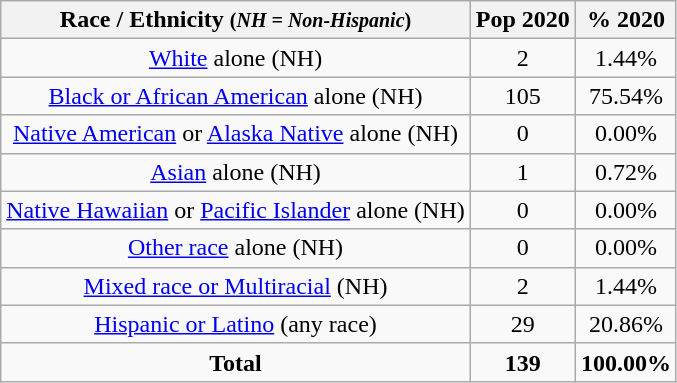<table class="wikitable" style="text-align:center;">
<tr>
<th>Race / Ethnicity <small>(<em>NH = Non-Hispanic</em>)</small></th>
<th>Pop 2020</th>
<th>% 2020</th>
</tr>
<tr>
<td><a href='#'>White</a> alone (NH)</td>
<td>2</td>
<td>1.44%</td>
</tr>
<tr>
<td><a href='#'>Black or African American</a> alone (NH)</td>
<td>105</td>
<td>75.54%</td>
</tr>
<tr>
<td><a href='#'>Native American</a> or <a href='#'>Alaska Native</a> alone (NH)</td>
<td>0</td>
<td>0.00%</td>
</tr>
<tr>
<td><a href='#'>Asian</a> alone (NH)</td>
<td>1</td>
<td>0.72%</td>
</tr>
<tr>
<td><a href='#'>Native Hawaiian</a> or <a href='#'>Pacific Islander</a> alone (NH)</td>
<td>0</td>
<td>0.00%</td>
</tr>
<tr>
<td><a href='#'>Other race</a> alone (NH)</td>
<td>0</td>
<td>0.00%</td>
</tr>
<tr>
<td><a href='#'>Mixed race or Multiracial</a> (NH)</td>
<td>2</td>
<td>1.44%</td>
</tr>
<tr>
<td><a href='#'>Hispanic or Latino</a> (any race)</td>
<td>29</td>
<td>20.86%</td>
</tr>
<tr>
<td><strong>Total</strong></td>
<td><strong>139</strong></td>
<td><strong>100.00%</strong></td>
</tr>
</table>
